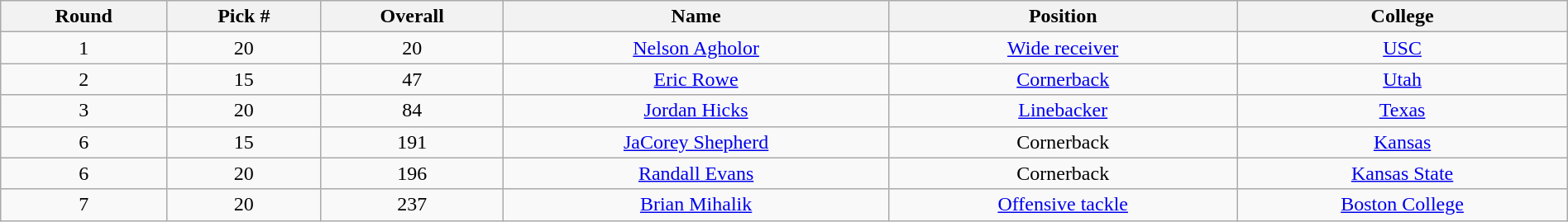<table class="wikitable sortable sortable" style="width: 100%; text-align:center">
<tr>
<th>Round</th>
<th>Pick #</th>
<th>Overall</th>
<th>Name</th>
<th>Position</th>
<th>College</th>
</tr>
<tr>
<td>1</td>
<td>20</td>
<td>20</td>
<td><a href='#'>Nelson Agholor</a></td>
<td><a href='#'>Wide receiver</a></td>
<td><a href='#'>USC</a></td>
</tr>
<tr>
<td>2</td>
<td>15</td>
<td>47</td>
<td><a href='#'>Eric Rowe</a></td>
<td><a href='#'>Cornerback</a></td>
<td><a href='#'>Utah</a></td>
</tr>
<tr>
<td>3</td>
<td>20</td>
<td>84</td>
<td><a href='#'>Jordan Hicks</a></td>
<td><a href='#'>Linebacker</a></td>
<td><a href='#'>Texas</a></td>
</tr>
<tr>
<td>6</td>
<td>15</td>
<td>191</td>
<td><a href='#'>JaCorey Shepherd</a></td>
<td>Cornerback</td>
<td><a href='#'>Kansas</a></td>
</tr>
<tr>
<td>6</td>
<td>20</td>
<td>196</td>
<td><a href='#'>Randall Evans</a></td>
<td>Cornerback</td>
<td><a href='#'>Kansas State</a></td>
</tr>
<tr>
<td>7</td>
<td>20</td>
<td>237</td>
<td><a href='#'>Brian Mihalik</a></td>
<td><a href='#'>Offensive tackle</a></td>
<td><a href='#'>Boston College</a></td>
</tr>
</table>
